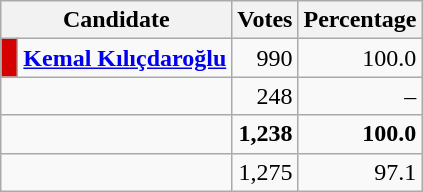<table class=wikitable style=text-align:right>
<tr>
<th scope="col", colspan="2">Candidate</th>
<th>Votes</th>
<th>Percentage</th>
</tr>
<tr>
<td style="background:#d50000; width:4px; text-align:center;"></td>
<td align=left><strong><a href='#'>Kemal Kılıçdaroğlu</a></strong></td>
<td>990</td>
<td>100.0</td>
</tr>
<tr>
<td scope="col", colspan="2"></td>
<td>248</td>
<td>–</td>
</tr>
<tr>
<td scope="col", colspan="2"></td>
<td><strong>1,238</strong></td>
<td><strong>100.0</strong></td>
</tr>
<tr>
<td scope="col", colspan="2"></td>
<td>1,275</td>
<td>97.1</td>
</tr>
</table>
